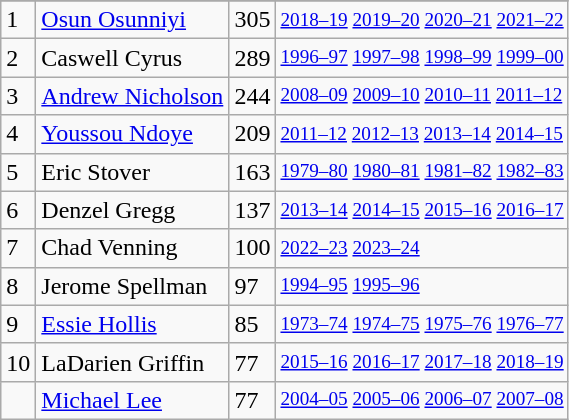<table class="wikitable">
<tr>
</tr>
<tr>
<td>1</td>
<td><a href='#'>Osun Osunniyi</a></td>
<td>305</td>
<td style="font-size:80%;"><a href='#'>2018–19</a> <a href='#'>2019–20</a> <a href='#'>2020–21</a> <a href='#'>2021–22</a></td>
</tr>
<tr>
<td>2</td>
<td>Caswell Cyrus</td>
<td>289</td>
<td style="font-size:80%;"><a href='#'>1996–97</a> <a href='#'>1997–98</a> <a href='#'>1998–99</a> <a href='#'>1999–00</a></td>
</tr>
<tr>
<td>3</td>
<td><a href='#'>Andrew Nicholson</a></td>
<td>244</td>
<td style="font-size:80%;"><a href='#'>2008–09</a> <a href='#'>2009–10</a> <a href='#'>2010–11</a> <a href='#'>2011–12</a></td>
</tr>
<tr>
<td>4</td>
<td><a href='#'>Youssou Ndoye</a></td>
<td>209</td>
<td style="font-size:80%;"><a href='#'>2011–12</a> <a href='#'>2012–13</a> <a href='#'>2013–14</a> <a href='#'>2014–15</a></td>
</tr>
<tr>
<td>5</td>
<td>Eric Stover</td>
<td>163</td>
<td style="font-size:80%;"><a href='#'>1979–80</a> <a href='#'>1980–81</a> <a href='#'>1981–82</a> <a href='#'>1982–83</a></td>
</tr>
<tr>
<td>6</td>
<td>Denzel Gregg</td>
<td>137</td>
<td style="font-size:80%;"><a href='#'>2013–14</a> <a href='#'>2014–15</a> <a href='#'>2015–16</a> <a href='#'>2016–17</a></td>
</tr>
<tr>
<td>7</td>
<td>Chad Venning</td>
<td>100</td>
<td style="font-size:80%;"><a href='#'>2022–23</a> <a href='#'>2023–24</a></td>
</tr>
<tr>
<td>8</td>
<td>Jerome Spellman</td>
<td>97</td>
<td style="font-size:80%;"><a href='#'>1994–95</a> <a href='#'>1995–96</a></td>
</tr>
<tr>
<td>9</td>
<td><a href='#'>Essie Hollis</a></td>
<td>85</td>
<td style="font-size:80%;"><a href='#'>1973–74</a> <a href='#'>1974–75</a> <a href='#'>1975–76</a> <a href='#'>1976–77</a></td>
</tr>
<tr>
<td>10</td>
<td>LaDarien Griffin</td>
<td>77</td>
<td style="font-size:80%;"><a href='#'>2015–16</a> <a href='#'>2016–17</a> <a href='#'>2017–18</a> <a href='#'>2018–19</a></td>
</tr>
<tr>
<td></td>
<td><a href='#'>Michael Lee</a></td>
<td>77</td>
<td style="font-size:80%;"><a href='#'>2004–05</a> <a href='#'>2005–06</a> <a href='#'>2006–07</a> <a href='#'>2007–08</a></td>
</tr>
</table>
